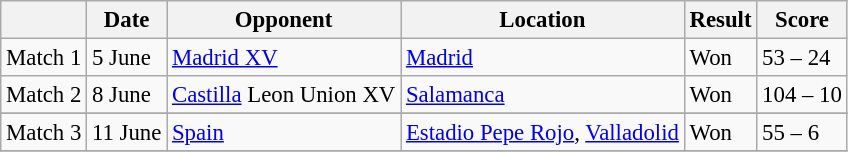<table class="wikitable" style="font-size: 95%;">
<tr>
<th></th>
<th>Date</th>
<th>Opponent</th>
<th>Location</th>
<th>Result</th>
<th>Score</th>
</tr>
<tr>
<td #Madrid XV>Match 1</td>
<td>5 June</td>
<td><a href='#'>Madrid XV</a></td>
<td><a href='#'>Madrid</a></td>
<td>Won</td>
<td>53 – 24</td>
</tr>
<tr>
<td #Castilla Leon Union XV>Match 2</td>
<td>8 June</td>
<td><a href='#'>Castilla</a> Leon Union XV</td>
<td><a href='#'>Salamanca</a></td>
<td>Won</td>
<td>104 – 10</td>
</tr>
<tr>
</tr>
<tr>
<td #Spain XV>Match 3</td>
<td>11 June</td>
<td><a href='#'>Spain</a></td>
<td><a href='#'>Estadio Pepe Rojo</a>, <a href='#'>Valladolid</a></td>
<td>Won</td>
<td>55 – 6</td>
</tr>
<tr>
</tr>
</table>
